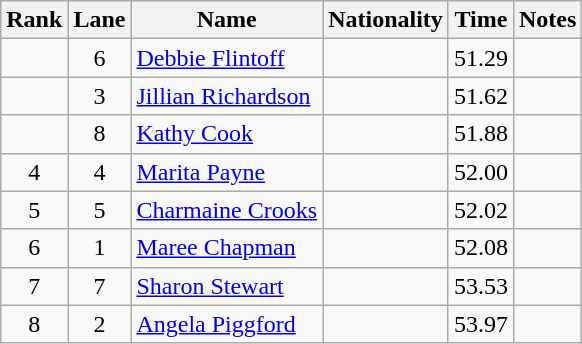<table class="wikitable sortable" style=" text-align:center">
<tr>
<th>Rank</th>
<th>Lane</th>
<th>Name</th>
<th>Nationality</th>
<th>Time</th>
<th>Notes</th>
</tr>
<tr>
<td></td>
<td>6</td>
<td align=left><a href='#'>Debbie Flintoff</a></td>
<td align=left></td>
<td>51.29</td>
<td></td>
</tr>
<tr>
<td></td>
<td>3</td>
<td align=left><a href='#'>Jillian Richardson</a></td>
<td align=left></td>
<td>51.62</td>
<td></td>
</tr>
<tr>
<td></td>
<td>8</td>
<td align=left><a href='#'>Kathy Cook</a></td>
<td align=left></td>
<td>51.88</td>
<td></td>
</tr>
<tr>
<td>4</td>
<td>4</td>
<td align=left><a href='#'>Marita Payne</a></td>
<td align=left></td>
<td>52.00</td>
<td></td>
</tr>
<tr>
<td>5</td>
<td>5</td>
<td align=left><a href='#'>Charmaine Crooks</a></td>
<td align=left></td>
<td>52.02</td>
<td></td>
</tr>
<tr>
<td>6</td>
<td>1</td>
<td align=left><a href='#'>Maree Chapman</a></td>
<td align=left></td>
<td>52.08</td>
<td></td>
</tr>
<tr>
<td>7</td>
<td>7</td>
<td align=left><a href='#'>Sharon Stewart</a></td>
<td align=left></td>
<td>53.53</td>
<td></td>
</tr>
<tr>
<td>8</td>
<td>2</td>
<td align=left><a href='#'>Angela Piggford</a></td>
<td align=left></td>
<td>53.97</td>
<td></td>
</tr>
</table>
